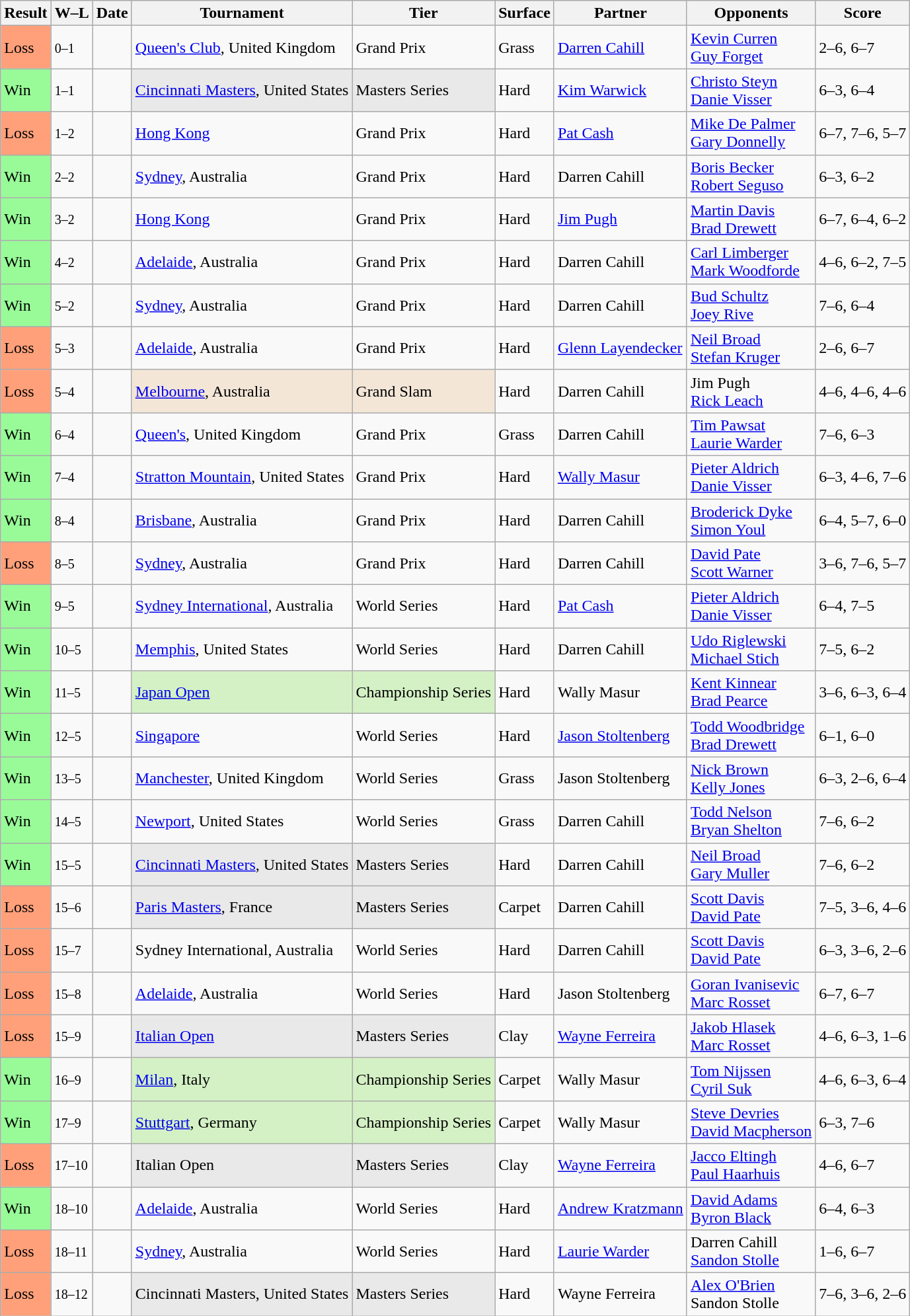<table class="sortable wikitable">
<tr>
<th>Result</th>
<th class="unsortable">W–L</th>
<th>Date</th>
<th>Tournament</th>
<th>Tier</th>
<th>Surface</th>
<th>Partner</th>
<th>Opponents</th>
<th class="unsortable">Score</th>
</tr>
<tr>
<td style="background:#ffa07a;">Loss</td>
<td><small>0–1</small></td>
<td><a href='#'></a></td>
<td><a href='#'>Queen's Club</a>, United Kingdom</td>
<td>Grand Prix</td>
<td>Grass</td>
<td> <a href='#'>Darren Cahill</a></td>
<td> <a href='#'>Kevin Curren</a> <br>  <a href='#'>Guy Forget</a></td>
<td>2–6, 6–7</td>
</tr>
<tr>
<td style="background:#98fb98;">Win</td>
<td><small>1–1</small></td>
<td><a href='#'></a></td>
<td style="background:#e9e9e9;"><a href='#'>Cincinnati Masters</a>, United States</td>
<td style="background:#e9e9e9;">Masters Series</td>
<td>Hard</td>
<td> <a href='#'>Kim Warwick</a></td>
<td> <a href='#'>Christo Steyn</a> <br>  <a href='#'>Danie Visser</a></td>
<td>6–3, 6–4</td>
</tr>
<tr>
<td style="background:#ffa07a;">Loss</td>
<td><small>1–2</small></td>
<td><a href='#'></a></td>
<td><a href='#'>Hong Kong</a></td>
<td>Grand Prix</td>
<td>Hard</td>
<td> <a href='#'>Pat Cash</a></td>
<td> <a href='#'>Mike De Palmer</a> <br>  <a href='#'>Gary Donnelly</a></td>
<td>6–7, 7–6, 5–7</td>
</tr>
<tr>
<td style="background:#98fb98;">Win</td>
<td><small>2–2</small></td>
<td><a href='#'></a></td>
<td><a href='#'>Sydney</a>, Australia</td>
<td>Grand Prix</td>
<td>Hard</td>
<td> Darren Cahill</td>
<td> <a href='#'>Boris Becker</a> <br>  <a href='#'>Robert Seguso</a></td>
<td>6–3, 6–2</td>
</tr>
<tr>
<td style="background:#98fb98;">Win</td>
<td><small>3–2</small></td>
<td><a href='#'></a></td>
<td><a href='#'>Hong Kong</a></td>
<td>Grand Prix</td>
<td>Hard</td>
<td> <a href='#'>Jim Pugh</a></td>
<td> <a href='#'>Martin Davis</a> <br>  <a href='#'>Brad Drewett</a></td>
<td>6–7, 6–4, 6–2</td>
</tr>
<tr>
<td style="background:#98fb98;">Win</td>
<td><small>4–2</small></td>
<td><a href='#'></a></td>
<td><a href='#'>Adelaide</a>, Australia</td>
<td>Grand Prix</td>
<td>Hard</td>
<td> Darren Cahill</td>
<td> <a href='#'>Carl Limberger</a> <br>  <a href='#'>Mark Woodforde</a></td>
<td>4–6, 6–2, 7–5</td>
</tr>
<tr>
<td style="background:#98fb98;">Win</td>
<td><small>5–2</small></td>
<td><a href='#'></a></td>
<td><a href='#'>Sydney</a>, Australia</td>
<td>Grand Prix</td>
<td>Hard</td>
<td> Darren Cahill</td>
<td> <a href='#'>Bud Schultz</a> <br>  <a href='#'>Joey Rive</a></td>
<td>7–6, 6–4</td>
</tr>
<tr>
<td style="background:#ffa07a;">Loss</td>
<td><small>5–3</small></td>
<td><a href='#'></a></td>
<td><a href='#'>Adelaide</a>, Australia</td>
<td>Grand Prix</td>
<td>Hard</td>
<td> <a href='#'>Glenn Layendecker</a></td>
<td> <a href='#'>Neil Broad</a> <br>  <a href='#'>Stefan Kruger</a></td>
<td>2–6, 6–7</td>
</tr>
<tr>
<td style="background:#ffa07a;">Loss</td>
<td><small>5–4</small></td>
<td><a href='#'></a></td>
<td style="background:#f3e6d7;"><a href='#'>Melbourne</a>, Australia</td>
<td style="background:#f3e6d7;">Grand Slam</td>
<td>Hard</td>
<td> Darren Cahill</td>
<td> Jim Pugh <br>  <a href='#'>Rick Leach</a></td>
<td>4–6, 4–6, 4–6</td>
</tr>
<tr>
<td style="background:#98fb98;">Win</td>
<td><small>6–4</small></td>
<td><a href='#'></a></td>
<td><a href='#'>Queen's</a>, United Kingdom</td>
<td>Grand Prix</td>
<td>Grass</td>
<td> Darren Cahill</td>
<td> <a href='#'>Tim Pawsat</a> <br>  <a href='#'>Laurie Warder</a></td>
<td>7–6, 6–3</td>
</tr>
<tr>
<td style="background:#98fb98;">Win</td>
<td><small>7–4</small></td>
<td><a href='#'></a></td>
<td><a href='#'>Stratton Mountain</a>, United States</td>
<td>Grand Prix</td>
<td>Hard</td>
<td> <a href='#'>Wally Masur</a></td>
<td> <a href='#'>Pieter Aldrich</a> <br>  <a href='#'>Danie Visser</a></td>
<td>6–3, 4–6, 7–6</td>
</tr>
<tr>
<td style="background:#98fb98;">Win</td>
<td><small>8–4</small></td>
<td><a href='#'></a></td>
<td><a href='#'>Brisbane</a>, Australia</td>
<td>Grand Prix</td>
<td>Hard</td>
<td> Darren Cahill</td>
<td> <a href='#'>Broderick Dyke</a> <br>  <a href='#'>Simon Youl</a></td>
<td>6–4, 5–7, 6–0</td>
</tr>
<tr>
<td style="background:#ffa07a;">Loss</td>
<td><small>8–5</small></td>
<td><a href='#'></a></td>
<td><a href='#'>Sydney</a>, Australia</td>
<td>Grand Prix</td>
<td>Hard</td>
<td> Darren Cahill</td>
<td> <a href='#'>David Pate</a> <br>  <a href='#'>Scott Warner</a></td>
<td>3–6, 7–6, 5–7</td>
</tr>
<tr>
<td style="background:#98fb98;">Win</td>
<td><small>9–5</small></td>
<td><a href='#'></a></td>
<td><a href='#'>Sydney International</a>, Australia</td>
<td>World Series</td>
<td>Hard</td>
<td> <a href='#'>Pat Cash</a></td>
<td> <a href='#'>Pieter Aldrich</a> <br>  <a href='#'>Danie Visser</a></td>
<td>6–4, 7–5</td>
</tr>
<tr>
<td style="background:#98fb98;">Win</td>
<td><small>10–5</small></td>
<td><a href='#'></a></td>
<td><a href='#'>Memphis</a>, United States</td>
<td>World Series</td>
<td>Hard</td>
<td> Darren Cahill</td>
<td> <a href='#'>Udo Riglewski</a> <br>  <a href='#'>Michael Stich</a></td>
<td>7–5, 6–2</td>
</tr>
<tr>
<td style="background:#98fb98;">Win</td>
<td><small>11–5</small></td>
<td><a href='#'></a></td>
<td style="background:#d4f1c5;"><a href='#'>Japan Open</a></td>
<td style="background:#d4f1c5;">Championship Series</td>
<td>Hard</td>
<td> Wally Masur</td>
<td> <a href='#'>Kent Kinnear</a> <br>  <a href='#'>Brad Pearce</a></td>
<td>3–6, 6–3, 6–4</td>
</tr>
<tr>
<td style="background:#98fb98;">Win</td>
<td><small>12–5</small></td>
<td><a href='#'></a></td>
<td><a href='#'>Singapore</a></td>
<td>World Series</td>
<td>Hard</td>
<td> <a href='#'>Jason Stoltenberg</a></td>
<td> <a href='#'>Todd Woodbridge</a> <br>  <a href='#'>Brad Drewett</a></td>
<td>6–1, 6–0</td>
</tr>
<tr>
<td style="background:#98fb98;">Win</td>
<td><small>13–5</small></td>
<td><a href='#'></a></td>
<td><a href='#'>Manchester</a>, United Kingdom</td>
<td>World Series</td>
<td>Grass</td>
<td> Jason Stoltenberg</td>
<td> <a href='#'>Nick Brown</a> <br>  <a href='#'>Kelly Jones</a></td>
<td>6–3, 2–6, 6–4</td>
</tr>
<tr>
<td style="background:#98fb98;">Win</td>
<td><small>14–5</small></td>
<td><a href='#'></a></td>
<td><a href='#'>Newport</a>, United States</td>
<td>World Series</td>
<td>Grass</td>
<td> Darren Cahill</td>
<td> <a href='#'>Todd Nelson</a> <br>  <a href='#'>Bryan Shelton</a></td>
<td>7–6, 6–2</td>
</tr>
<tr>
<td style="background:#98fb98;">Win</td>
<td><small>15–5</small></td>
<td><a href='#'></a></td>
<td style="background:#e9e9e9;"><a href='#'>Cincinnati Masters</a>, United States</td>
<td style="background:#e9e9e9;">Masters Series</td>
<td>Hard</td>
<td> Darren Cahill</td>
<td> <a href='#'>Neil Broad</a> <br>  <a href='#'>Gary Muller</a></td>
<td>7–6, 6–2</td>
</tr>
<tr>
<td style="background:#ffa07a;">Loss</td>
<td><small>15–6</small></td>
<td><a href='#'></a></td>
<td style="background:#e9e9e9;"><a href='#'>Paris Masters</a>, France</td>
<td style="background:#e9e9e9;">Masters Series</td>
<td>Carpet</td>
<td> Darren Cahill</td>
<td> <a href='#'>Scott Davis</a> <br>  <a href='#'>David Pate</a></td>
<td>7–5, 3–6, 4–6</td>
</tr>
<tr>
<td style="background:#ffa07a;">Loss</td>
<td><small>15–7</small></td>
<td><a href='#'></a></td>
<td>Sydney International, Australia</td>
<td>World Series</td>
<td>Hard</td>
<td> Darren Cahill</td>
<td> <a href='#'>Scott Davis</a> <br>  <a href='#'>David Pate</a></td>
<td>6–3, 3–6, 2–6</td>
</tr>
<tr>
<td style="background:#ffa07a;">Loss</td>
<td><small>15–8</small></td>
<td><a href='#'></a></td>
<td><a href='#'>Adelaide</a>, Australia</td>
<td>World Series</td>
<td>Hard</td>
<td> Jason Stoltenberg</td>
<td> <a href='#'>Goran Ivanisevic</a> <br>  <a href='#'>Marc Rosset</a></td>
<td>6–7, 6–7</td>
</tr>
<tr>
<td style="background:#ffa07a;">Loss</td>
<td><small>15–9</small></td>
<td><a href='#'></a></td>
<td style="background:#e9e9e9;"><a href='#'>Italian Open</a></td>
<td style="background:#e9e9e9;">Masters Series</td>
<td>Clay</td>
<td> <a href='#'>Wayne Ferreira</a></td>
<td> <a href='#'>Jakob Hlasek</a> <br>  <a href='#'>Marc Rosset</a></td>
<td>4–6, 6–3, 1–6</td>
</tr>
<tr>
<td style="background:#98fb98;">Win</td>
<td><small>16–9</small></td>
<td><a href='#'></a></td>
<td style="background:#d4f1c5;"><a href='#'>Milan</a>, Italy</td>
<td style="background:#d4f1c5;">Championship Series</td>
<td>Carpet</td>
<td> Wally Masur</td>
<td> <a href='#'>Tom Nijssen</a> <br>  <a href='#'>Cyril Suk</a></td>
<td>4–6, 6–3, 6–4</td>
</tr>
<tr>
<td style="background:#98fb98;">Win</td>
<td><small>17–9</small></td>
<td><a href='#'></a></td>
<td style="background:#d4f1c5;"><a href='#'>Stuttgart</a>, Germany</td>
<td style="background:#d4f1c5;">Championship Series</td>
<td>Carpet</td>
<td> Wally Masur</td>
<td> <a href='#'>Steve Devries</a> <br>  <a href='#'>David Macpherson</a></td>
<td>6–3, 7–6</td>
</tr>
<tr>
<td style="background:#ffa07a;">Loss</td>
<td><small>17–10</small></td>
<td><a href='#'></a></td>
<td style="background:#e9e9e9;">Italian Open</td>
<td style="background:#e9e9e9;">Masters Series</td>
<td>Clay</td>
<td> <a href='#'>Wayne Ferreira</a></td>
<td> <a href='#'>Jacco Eltingh</a> <br>  <a href='#'>Paul Haarhuis</a></td>
<td>4–6, 6–7</td>
</tr>
<tr>
<td style="background:#98fb98;">Win</td>
<td><small>18–10</small></td>
<td><a href='#'></a></td>
<td><a href='#'>Adelaide</a>, Australia</td>
<td>World Series</td>
<td>Hard</td>
<td> <a href='#'>Andrew Kratzmann</a></td>
<td> <a href='#'>David Adams</a> <br>  <a href='#'>Byron Black</a></td>
<td>6–4, 6–3</td>
</tr>
<tr>
<td style="background:#ffa07a;">Loss</td>
<td><small>18–11</small></td>
<td><a href='#'></a></td>
<td><a href='#'>Sydney</a>, Australia</td>
<td>World Series</td>
<td>Hard</td>
<td> <a href='#'>Laurie Warder</a></td>
<td> Darren Cahill <br>  <a href='#'>Sandon Stolle</a></td>
<td>1–6, 6–7</td>
</tr>
<tr>
<td style="background:#ffa07a;">Loss</td>
<td><small>18–12</small></td>
<td><a href='#'></a></td>
<td style="background:#e9e9e9;">Cincinnati Masters, United States</td>
<td style="background:#e9e9e9;">Masters Series</td>
<td>Hard</td>
<td> Wayne Ferreira</td>
<td> <a href='#'>Alex O'Brien</a> <br>  Sandon Stolle</td>
<td>7–6, 3–6, 2–6</td>
</tr>
</table>
